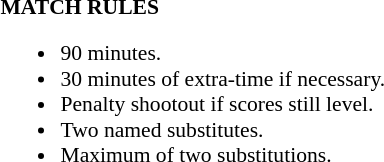<table width=100% style="font-size: 90%">
<tr>
<td width=50% valign=top><br><strong>MATCH RULES</strong><ul><li>90 minutes.</li><li>30 minutes of extra-time if necessary.</li><li>Penalty shootout if scores still level.</li><li>Two named substitutes.</li><li>Maximum of two substitutions.</li></ul></td>
</tr>
</table>
